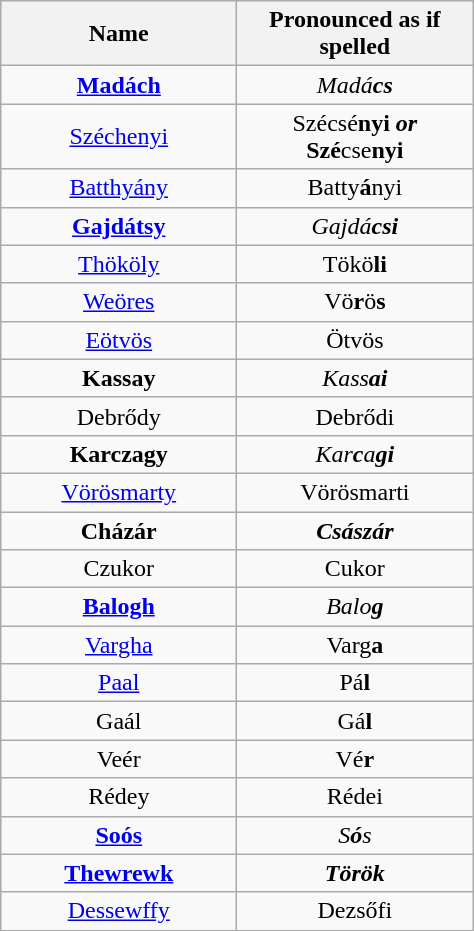<table class="wikitable">
<tr>
<th width="150">Name</th>
<th width="150">Pronounced as if spelled</th>
</tr>
<tr>
<td valign="middle" align="center"><strong><a href='#'>Madách</a></strong></td>
<td valign="middle" align="center"><em>Madá<strong>cs<strong><em></td>
</tr>
<tr>
<td valign="middle" align="center"></strong><a href='#'>Széchenyi</a><strong></td>
<td valign="middle" align="center"></em>Szé</strong>csé<strong>nyi<em> or </em>Szé</strong>cse<strong>nyi<em></td>
</tr>
<tr>
<td valign="middle" align="center"></strong><a href='#'>Batthyány</a><strong></td>
<td valign="middle" align="center"></em>Ba</strong>tty<strong>á</strong>nyi</em></strong></td>
</tr>
<tr>
<td valign="middle" align="center"><strong><a href='#'>Gajdátsy</a></strong></td>
<td valign="middle" align="center"><em>Gajdá<strong>csi<strong><em></td>
</tr>
<tr>
<td valign="middle" align="center"></strong><a href='#'>Thököly</a><strong></td>
<td valign="middle" align="center"></em></strong>T</strong>ökö<strong>li<strong><em></td>
</tr>
<tr>
<td valign="middle" align="center"></strong><a href='#'>Weöres</a><strong></td>
<td valign="middle" align="center"></em>V</strong>ö<strong>r</strong>ö<strong>s<em></td>
</tr>
<tr>
<td valign="middle" align="center"></strong><a href='#'>Eötvös</a><strong></td>
<td valign="middle" align="center"></em></strong>Ö</strong>tvös</em></td>
</tr>
<tr>
<td valign="middle" align="center"><strong>Kassay</strong></td>
<td valign="middle" align="center"><em>Kass<strong>ai<strong><em></td>
</tr>
<tr>
<td valign="middle" align="center"></strong>Debrődy<strong></td>
<td valign="middle" align="center"></em>Debrő</strong>di</em></strong></td>
</tr>
<tr>
<td valign="middle" align="center"><strong>Karczagy</strong></td>
<td valign="middle" align="center"><em>Kar<strong>c</strong>a<strong>gi<strong><em></td>
</tr>
<tr>
<td valign="middle" align="center"></strong><a href='#'>Vörösmarty</a><strong></td>
<td valign="middle" align="center"></em>Vörösmar</strong>ti</em></strong></td>
</tr>
<tr>
<td valign="middle" align="center"><strong>Cházár</strong></td>
<td valign="middle" align="center"><strong><em>Cs<strong>á</strong>sz<strong>ár<em></td>
</tr>
<tr>
<td valign="middle" align="center"></strong>Czukor<strong></td>
<td valign="middle" align="center"></em></strong>C</strong>ukor</em></td>
</tr>
<tr>
<td valign="middle" align="center"><strong><a href='#'>Balogh</a></strong></td>
<td valign="middle" align="center"><em>Balo<strong>g<strong><em></td>
</tr>
<tr>
<td valign="middle" align="center"></strong><a href='#'>Vargha</a><strong></td>
<td valign="middle" align="center"></em>Var</strong>g<strong>a<em></td>
</tr>
<tr>
<td valign="middle" align="center"></strong><a href='#'>Paal</a><strong></td>
<td valign="middle" align="center"></em>P</strong>á<strong>l<em></td>
</tr>
<tr>
<td valign="middle" align="center"></strong>Gaál<strong></td>
<td valign="middle" align="center"></em>G</strong>á<strong>l<em></td>
</tr>
<tr>
<td valign="middle" align="center"></strong>Veér<strong></td>
<td valign="middle" align="center"></em>V</strong>é<strong>r<em></td>
</tr>
<tr>
<td valign="middle" align="center"></strong>Rédey<strong></td>
<td valign="middle" align="center"></em>Réd</strong>ei</em></strong></td>
</tr>
<tr>
<td valign="middle" align="center"><strong><a href='#'>Soós</a></strong></td>
<td valign="middle" align="center"><em>S<strong>ó</strong>s</em></td>
</tr>
<tr>
<td valign="middle" align="center"><strong><a href='#'>Thewrewk</a></strong></td>
<td valign="middle" align="center"><strong><em>Tö<strong>r</strong>ö<strong>k<em></td>
</tr>
<tr>
<td valign="middle" align="center"></strong><a href='#'>Dessewffy</a><strong></td>
<td valign="middle" align="center"></em>De</strong>zsőfi</em></strong></td>
</tr>
</table>
